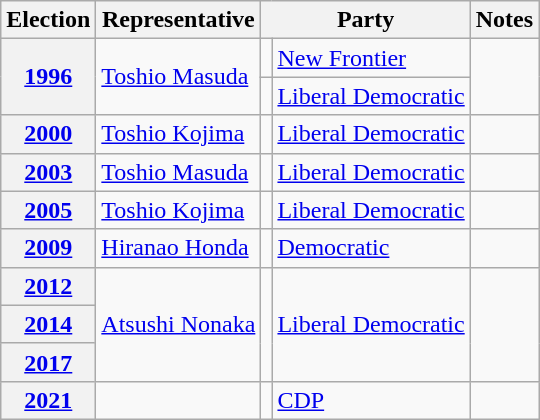<table class=wikitable>
<tr valign=bottom>
<th>Election</th>
<th>Representative</th>
<th colspan="2">Party</th>
<th>Notes</th>
</tr>
<tr>
<th rowspan="2"><a href='#'>1996</a></th>
<td rowspan="2"><a href='#'>Toshio Masuda</a></td>
<td bgcolor=></td>
<td><a href='#'>New Frontier</a></td>
<td rowspan="2"></td>
</tr>
<tr>
<td bgcolor=></td>
<td><a href='#'>Liberal Democratic</a></td>
</tr>
<tr>
<th><a href='#'>2000</a></th>
<td><a href='#'>Toshio Kojima</a></td>
<td bgcolor=></td>
<td><a href='#'>Liberal Democratic</a></td>
<td></td>
</tr>
<tr>
<th><a href='#'>2003</a></th>
<td><a href='#'>Toshio Masuda</a></td>
<td bgcolor=></td>
<td><a href='#'>Liberal Democratic</a></td>
<td></td>
</tr>
<tr>
<th><a href='#'>2005</a></th>
<td><a href='#'>Toshio Kojima</a></td>
<td bgcolor=></td>
<td><a href='#'>Liberal Democratic</a></td>
<td></td>
</tr>
<tr>
<th><a href='#'>2009</a></th>
<td><a href='#'>Hiranao Honda</a></td>
<td bgcolor=></td>
<td><a href='#'>Democratic</a></td>
<td></td>
</tr>
<tr>
<th><a href='#'>2012</a></th>
<td rowspan="3"><a href='#'>Atsushi Nonaka</a></td>
<td rowspan="3" bgcolor=></td>
<td rowspan="3"><a href='#'>Liberal Democratic</a></td>
<td rowspan="3"></td>
</tr>
<tr>
<th><a href='#'>2014</a></th>
</tr>
<tr>
<th><a href='#'>2017</a></th>
</tr>
<tr>
<th><a href='#'>2021</a></th>
<td></td>
<td bgcolor=></td>
<td><a href='#'>CDP</a></td>
<td></td>
</tr>
</table>
